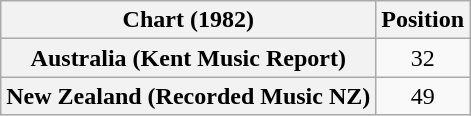<table class="wikitable sortable plainrowheaders" style="text-align:center">
<tr>
<th>Chart (1982)</th>
<th>Position</th>
</tr>
<tr>
<th scope="row">Australia (Kent Music Report)</th>
<td>32</td>
</tr>
<tr>
<th scope="row">New Zealand (Recorded Music NZ)</th>
<td>49</td>
</tr>
</table>
